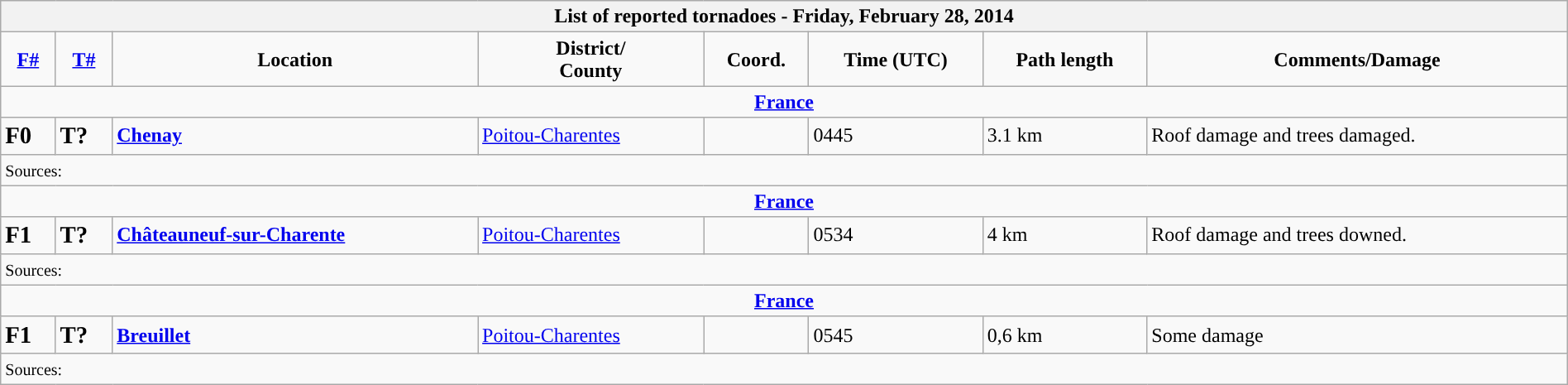<table class="wikitable collapsible" width="100%">
<tr>
<th colspan="8">List of reported tornadoes - Friday, February 28, 2014</th>
</tr>
<tr>
<td style="text-align: center;"><strong><a href='#'>F#</a></strong></td>
<td style="text-align: center;"><strong><a href='#'>T#</a></strong></td>
<td style="text-align: center;"><strong>Location</strong></td>
<td style="text-align: center;"><strong>District/<br>County</strong></td>
<td style="text-align: center;"><strong>Coord.</strong></td>
<td style="text-align: center;"><strong>Time (UTC)</strong></td>
<td style="text-align: center;"><strong>Path length</strong></td>
<td style="text-align: center;"><strong>Comments/Damage</strong></td>
</tr>
<tr>
<td colspan="8" align=center><strong><a href='#'>France</a></strong></td>
</tr>
<tr>
<td><big><strong>F0</strong></big></td>
<td><big><strong>T?</strong></big></td>
<td><strong><a href='#'>Chenay</a></strong></td>
<td><a href='#'>Poitou-Charentes</a></td>
<td></td>
<td>0445</td>
<td>3.1 km</td>
<td>Roof damage and trees damaged.</td>
</tr>
<tr>
<td colspan="8"><small>Sources:</small></td>
</tr>
<tr>
<td colspan="8" align=center><strong><a href='#'>France</a></strong></td>
</tr>
<tr>
<td><big><strong>F1</strong></big></td>
<td><big><strong>T?</strong></big></td>
<td><strong><a href='#'>Châteauneuf-sur-Charente</a></strong></td>
<td><a href='#'>Poitou-Charentes</a></td>
<td></td>
<td>0534</td>
<td>4 km</td>
<td>Roof damage and trees downed.</td>
</tr>
<tr>
<td colspan="8"><small>Sources:</small></td>
</tr>
<tr>
<td colspan="8" align=center><strong><a href='#'>France</a></strong></td>
</tr>
<tr>
<td><big><strong>F1</strong></big></td>
<td><big><strong>T?</strong></big></td>
<td><strong><a href='#'>Breuillet</a></strong></td>
<td><a href='#'>Poitou-Charentes</a></td>
<td></td>
<td>0545</td>
<td>0,6 km</td>
<td>Some damage</td>
</tr>
<tr>
<td colspan="8"><small>Sources:</small></td>
</tr>
</table>
